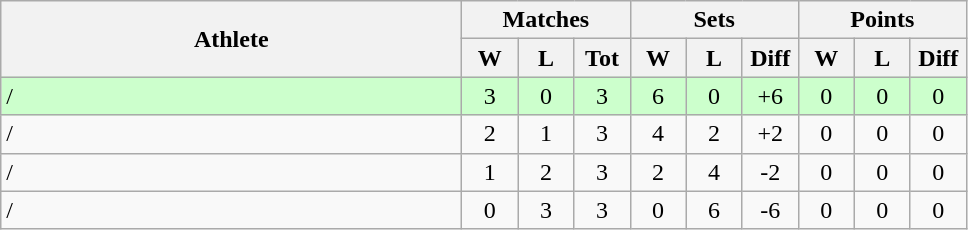<table class=wikitable style="text-align:center">
<tr>
<th rowspan=2 width=300>Athlete</th>
<th colspan=3 width=90>Matches</th>
<th colspan=3 width=90>Sets</th>
<th colspan=3 width=90>Points</th>
</tr>
<tr>
<th width=30>W</th>
<th width=30>L</th>
<th width=30>Tot</th>
<th width=30>W</th>
<th width=30>L</th>
<th width=30>Diff</th>
<th width=30>W</th>
<th width=30>L</th>
<th width=30>Diff</th>
</tr>
<tr bgcolor=ccffcc>
<td style="text-align:left">/</td>
<td>3</td>
<td>0</td>
<td>3</td>
<td>6</td>
<td>0</td>
<td>+6</td>
<td>0</td>
<td>0</td>
<td>0</td>
</tr>
<tr>
<td style="text-align:left">/</td>
<td>2</td>
<td>1</td>
<td>3</td>
<td>4</td>
<td>2</td>
<td>+2</td>
<td>0</td>
<td>0</td>
<td>0</td>
</tr>
<tr>
<td style="text-align:left">/</td>
<td>1</td>
<td>2</td>
<td>3</td>
<td>2</td>
<td>4</td>
<td>-2</td>
<td>0</td>
<td>0</td>
<td>0</td>
</tr>
<tr>
<td style="text-align:left">/</td>
<td>0</td>
<td>3</td>
<td>3</td>
<td>0</td>
<td>6</td>
<td>-6</td>
<td>0</td>
<td>0</td>
<td>0</td>
</tr>
</table>
